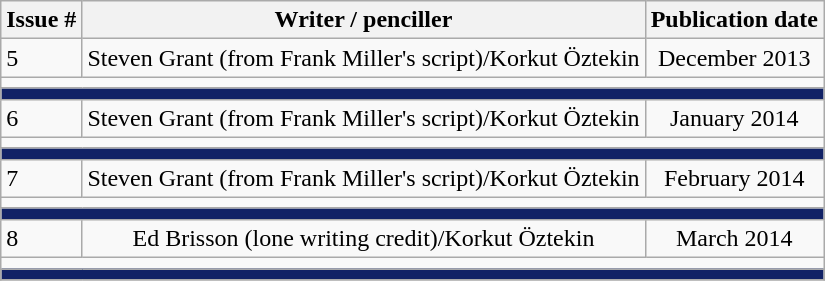<table class="wikitable">
<tr>
<th>Issue #</th>
<th>Writer / penciller</th>
<th>Publication date</th>
</tr>
<tr>
<td>5</td>
<td align="center">Steven Grant (from Frank Miller's script)/Korkut Öztekin</td>
<td align="center">December 2013</td>
</tr>
<tr>
<td colspan="6"></td>
</tr>
<tr>
<td colspan="6" bgcolor="#112266"></td>
</tr>
<tr>
<td>6</td>
<td align="center">Steven Grant (from Frank Miller's script)/Korkut Öztekin</td>
<td align="center">January 2014</td>
</tr>
<tr>
<td colspan="6"></td>
</tr>
<tr>
<td colspan="6" bgcolor="#112266"></td>
</tr>
<tr>
<td>7</td>
<td align="center">Steven Grant (from Frank Miller's script)/Korkut Öztekin</td>
<td align="center">February 2014</td>
</tr>
<tr>
<td colspan="6"></td>
</tr>
<tr>
<td colspan="6" bgcolor="#112266"></td>
</tr>
<tr>
<td>8</td>
<td align="center">Ed Brisson (lone writing credit)/Korkut Öztekin</td>
<td align="center">March 2014</td>
</tr>
<tr>
<td colspan="6"></td>
</tr>
<tr>
<td colspan="6" bgcolor="#112266"></td>
</tr>
<tr>
</tr>
</table>
